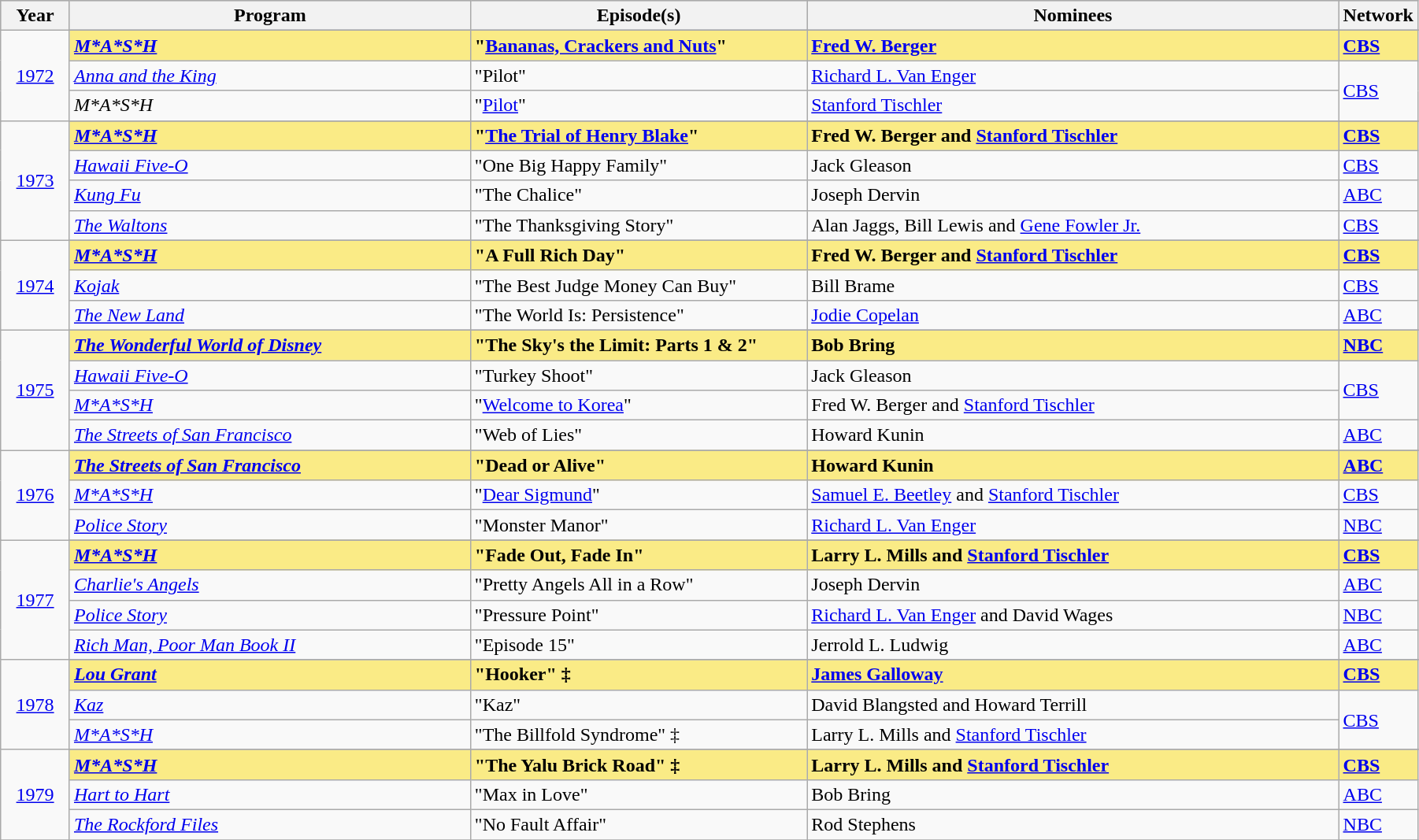<table class="wikitable" style="width:95%">
<tr bgcolor="#bebebe">
<th width="5%">Year</th>
<th width="30%">Program</th>
<th width="25%">Episode(s)</th>
<th width="40%">Nominees</th>
<th width="10%">Network</th>
</tr>
<tr>
<td rowspan=4 style="text-align:center"><a href='#'>1972</a><br></td>
</tr>
<tr style="background:#FAEB86">
<td><strong><em><a href='#'>M*A*S*H</a></em></strong></td>
<td><strong>"<a href='#'>Bananas, Crackers and Nuts</a>"</strong></td>
<td><strong><a href='#'>Fred W. Berger</a></strong></td>
<td><strong><a href='#'>CBS</a></strong></td>
</tr>
<tr>
<td><em><a href='#'>Anna and the King</a></em></td>
<td>"Pilot"</td>
<td><a href='#'>Richard L. Van Enger</a></td>
<td rowspan="2"><a href='#'>CBS</a></td>
</tr>
<tr>
<td><em>M*A*S*H</em></td>
<td>"<a href='#'>Pilot</a>"</td>
<td><a href='#'>Stanford Tischler</a></td>
</tr>
<tr>
<td rowspan=5 style="text-align:center"><a href='#'>1973</a><br></td>
</tr>
<tr style="background:#FAEB86">
<td><strong><em><a href='#'>M*A*S*H</a></em></strong></td>
<td><strong>"<a href='#'>The Trial of Henry Blake</a>"</strong></td>
<td><strong>Fred W. Berger and <a href='#'>Stanford Tischler</a></strong></td>
<td><strong><a href='#'>CBS</a></strong></td>
</tr>
<tr>
<td><em><a href='#'>Hawaii Five-O</a></em></td>
<td>"One Big Happy Family"</td>
<td>Jack Gleason</td>
<td><a href='#'>CBS</a></td>
</tr>
<tr>
<td><em><a href='#'>Kung Fu</a></em></td>
<td>"The Chalice"</td>
<td>Joseph Dervin</td>
<td><a href='#'>ABC</a></td>
</tr>
<tr>
<td><em><a href='#'>The Waltons</a></em></td>
<td>"The Thanksgiving Story"</td>
<td>Alan Jaggs, Bill Lewis and <a href='#'>Gene Fowler Jr.</a></td>
<td><a href='#'>CBS</a></td>
</tr>
<tr>
<td rowspan=4 style="text-align:center"><a href='#'>1974</a><br></td>
</tr>
<tr style="background:#FAEB86">
<td><strong><em><a href='#'>M*A*S*H</a></em></strong></td>
<td><strong>"A Full Rich Day"</strong></td>
<td><strong>Fred W. Berger and <a href='#'>Stanford Tischler</a></strong></td>
<td><strong><a href='#'>CBS</a></strong></td>
</tr>
<tr>
<td><em><a href='#'>Kojak</a></em></td>
<td>"The Best Judge Money Can Buy"</td>
<td>Bill Brame</td>
<td><a href='#'>CBS</a></td>
</tr>
<tr>
<td><em><a href='#'>The New Land</a></em></td>
<td>"The World Is: Persistence"</td>
<td><a href='#'>Jodie Copelan</a></td>
<td><a href='#'>ABC</a></td>
</tr>
<tr>
<td rowspan=5 style="text-align:center"><a href='#'>1975</a><br></td>
</tr>
<tr style="background:#FAEB86">
<td><strong><em><a href='#'>The Wonderful World of Disney</a></em></strong></td>
<td><strong>"The Sky's the Limit: Parts 1 & 2"</strong></td>
<td><strong>Bob Bring</strong></td>
<td><strong><a href='#'>NBC</a></strong></td>
</tr>
<tr>
<td><em><a href='#'>Hawaii Five-O</a></em></td>
<td>"Turkey Shoot"</td>
<td>Jack Gleason</td>
<td rowspan="2"><a href='#'>CBS</a></td>
</tr>
<tr>
<td><em><a href='#'>M*A*S*H</a></em></td>
<td>"<a href='#'>Welcome to Korea</a>"</td>
<td>Fred W. Berger and <a href='#'>Stanford Tischler</a></td>
</tr>
<tr>
<td><em><a href='#'>The Streets of San Francisco</a></em></td>
<td>"Web of Lies"</td>
<td>Howard Kunin</td>
<td><a href='#'>ABC</a></td>
</tr>
<tr>
<td rowspan=4 style="text-align:center"><a href='#'>1976</a><br></td>
</tr>
<tr style="background:#FAEB86">
<td><strong><em><a href='#'>The Streets of San Francisco</a></em></strong></td>
<td><strong>"Dead or Alive"</strong></td>
<td><strong>Howard Kunin</strong></td>
<td><strong><a href='#'>ABC</a></strong></td>
</tr>
<tr>
<td><em><a href='#'>M*A*S*H</a></em></td>
<td>"<a href='#'>Dear Sigmund</a>"</td>
<td><a href='#'>Samuel E. Beetley</a> and <a href='#'>Stanford Tischler</a></td>
<td><a href='#'>CBS</a></td>
</tr>
<tr>
<td><em><a href='#'>Police Story</a></em></td>
<td>"Monster Manor"</td>
<td><a href='#'>Richard L. Van Enger</a></td>
<td><a href='#'>NBC</a></td>
</tr>
<tr>
<td rowspan=5 style="text-align:center"><a href='#'>1977</a><br></td>
</tr>
<tr style="background:#FAEB86">
<td><strong><em><a href='#'>M*A*S*H</a></em></strong></td>
<td><strong>"Fade Out, Fade In"</strong></td>
<td><strong>Larry L. Mills and <a href='#'>Stanford Tischler</a></strong></td>
<td><strong><a href='#'>CBS</a></strong></td>
</tr>
<tr>
<td><em><a href='#'>Charlie's Angels</a></em></td>
<td>"Pretty Angels All in a Row"</td>
<td>Joseph Dervin</td>
<td><a href='#'>ABC</a></td>
</tr>
<tr>
<td><em><a href='#'>Police Story</a></em></td>
<td>"Pressure Point"</td>
<td><a href='#'>Richard L. Van Enger</a> and David Wages</td>
<td><a href='#'>NBC</a></td>
</tr>
<tr>
<td><em><a href='#'>Rich Man, Poor Man Book II</a></em></td>
<td>"Episode 15"</td>
<td>Jerrold L. Ludwig</td>
<td><a href='#'>ABC</a></td>
</tr>
<tr>
<td rowspan=4 style="text-align:center"><a href='#'>1978</a><br></td>
</tr>
<tr style="background:#FAEB86">
<td><strong><em><a href='#'>Lou Grant</a></em></strong></td>
<td><strong>"Hooker" ‡</strong></td>
<td><strong><a href='#'>James Galloway</a></strong></td>
<td><strong><a href='#'>CBS</a></strong></td>
</tr>
<tr>
<td><em><a href='#'>Kaz</a></em></td>
<td>"Kaz"</td>
<td>David Blangsted and Howard Terrill</td>
<td rowspan="2"><a href='#'>CBS</a></td>
</tr>
<tr>
<td><em><a href='#'>M*A*S*H</a></em></td>
<td>"The Billfold Syndrome" ‡</td>
<td>Larry L. Mills and <a href='#'>Stanford Tischler</a></td>
</tr>
<tr>
<td rowspan=4 style="text-align:center"><a href='#'>1979</a><br></td>
</tr>
<tr style="background:#FAEB86">
<td><strong><em><a href='#'>M*A*S*H</a></em></strong></td>
<td><strong>"The Yalu Brick Road" ‡</strong></td>
<td><strong>Larry L. Mills and <a href='#'>Stanford Tischler</a></strong></td>
<td><strong><a href='#'>CBS</a></strong></td>
</tr>
<tr>
<td><em><a href='#'>Hart to Hart</a></em></td>
<td>"Max in Love"</td>
<td>Bob Bring</td>
<td><a href='#'>ABC</a></td>
</tr>
<tr>
<td><em><a href='#'>The Rockford Files</a></em></td>
<td>"No Fault Affair"</td>
<td>Rod Stephens</td>
<td><a href='#'>NBC</a></td>
</tr>
<tr>
</tr>
</table>
